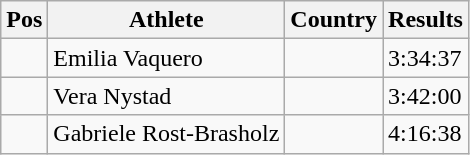<table class="wikitable">
<tr>
<th>Pos</th>
<th>Athlete</th>
<th>Country</th>
<th>Results</th>
</tr>
<tr>
<td align="center"></td>
<td>Emilia Vaquero</td>
<td></td>
<td>3:34:37</td>
</tr>
<tr>
<td align="center"></td>
<td>Vera Nystad</td>
<td></td>
<td>3:42:00</td>
</tr>
<tr>
<td align="center"></td>
<td>Gabriele Rost-Brasholz</td>
<td></td>
<td>4:16:38</td>
</tr>
</table>
